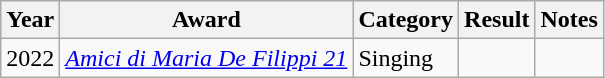<table class="wikitable">
<tr>
<th>Year</th>
<th>Award</th>
<th>Category</th>
<th>Result</th>
<th>Notes</th>
</tr>
<tr>
<td>2022</td>
<td><em><a href='#'>Amici di Maria De Filippi 21</a></em></td>
<td>Singing</td>
<td></td>
<td></td>
</tr>
</table>
